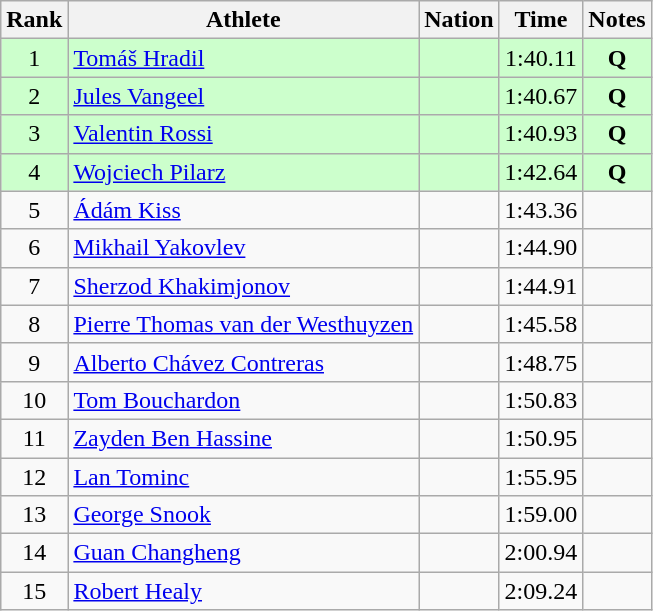<table class="wikitable sortable" style="text-align:center;">
<tr>
<th>Rank</th>
<th>Athlete</th>
<th>Nation</th>
<th>Time</th>
<th>Notes</th>
</tr>
<tr bgcolor=ccffcc>
<td>1</td>
<td align=left><a href='#'>Tomáš Hradil</a></td>
<td align=left></td>
<td>1:40.11</td>
<td><strong>Q</strong></td>
</tr>
<tr bgcolor=ccffcc>
<td>2</td>
<td align=left><a href='#'>Jules Vangeel</a></td>
<td align=left></td>
<td>1:40.67</td>
<td><strong>Q</strong></td>
</tr>
<tr bgcolor=ccffcc>
<td>3</td>
<td align=left><a href='#'>Valentin Rossi</a></td>
<td align=left></td>
<td>1:40.93</td>
<td><strong>Q</strong></td>
</tr>
<tr bgcolor=ccffcc>
<td>4</td>
<td align=left><a href='#'>Wojciech Pilarz</a></td>
<td align=left></td>
<td>1:42.64</td>
<td><strong>Q</strong></td>
</tr>
<tr>
<td>5</td>
<td align=left><a href='#'>Ádám Kiss</a></td>
<td align=left></td>
<td>1:43.36</td>
<td></td>
</tr>
<tr>
<td>6</td>
<td align=left><a href='#'>Mikhail Yakovlev</a></td>
<td align=left></td>
<td>1:44.90</td>
<td></td>
</tr>
<tr>
<td>7</td>
<td align=left><a href='#'>Sherzod Khakimjonov</a></td>
<td align=left></td>
<td>1:44.91</td>
<td></td>
</tr>
<tr>
<td>8</td>
<td align=left><a href='#'>Pierre Thomas van der Westhuyzen</a></td>
<td align=left></td>
<td>1:45.58</td>
<td></td>
</tr>
<tr>
<td>9</td>
<td align=left><a href='#'>Alberto Chávez Contreras</a></td>
<td align=left></td>
<td>1:48.75</td>
<td></td>
</tr>
<tr>
<td>10</td>
<td align=left><a href='#'>Tom Bouchardon</a></td>
<td align=left></td>
<td>1:50.83</td>
<td></td>
</tr>
<tr>
<td>11</td>
<td align=left><a href='#'>Zayden Ben Hassine</a></td>
<td align=left></td>
<td>1:50.95</td>
<td></td>
</tr>
<tr>
<td>12</td>
<td align=left><a href='#'>Lan Tominc</a></td>
<td align=left></td>
<td>1:55.95</td>
<td></td>
</tr>
<tr>
<td>13</td>
<td align=left><a href='#'>George Snook</a></td>
<td align=left></td>
<td>1:59.00</td>
<td></td>
</tr>
<tr>
<td>14</td>
<td align=left><a href='#'>Guan Changheng</a></td>
<td align=left></td>
<td>2:00.94</td>
<td></td>
</tr>
<tr>
<td>15</td>
<td align=left><a href='#'>Robert Healy</a></td>
<td align=left></td>
<td>2:09.24</td>
<td></td>
</tr>
</table>
